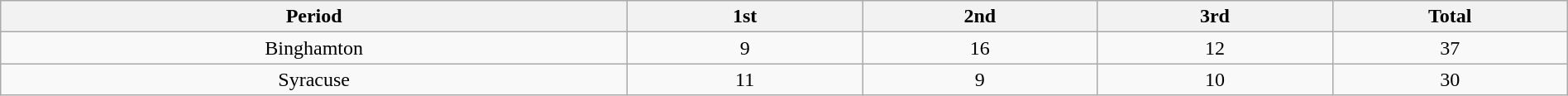<table class="wikitable" style="width:100%;text-align: center;">
<tr>
<th style="width:40%;">Period</th>
<th style="width:15%;">1st</th>
<th style="width:15%;">2nd</th>
<th style="width:15%;">3rd</th>
<th style="width:15%;">Total</th>
</tr>
<tr>
<td>Binghamton</td>
<td>9</td>
<td>16</td>
<td>12</td>
<td>37</td>
</tr>
<tr>
<td>Syracuse</td>
<td>11</td>
<td>9</td>
<td>10</td>
<td>30</td>
</tr>
</table>
